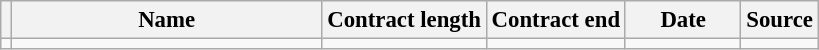<table class="wikitable plainrowheaders sortable" style="font-size:95%">
<tr>
<th></th>
<th scope="col" style="width:200px;">Name</th>
<th>Contract length</th>
<th>Contract end</th>
<th scope="col" style="width:70px;">Date</th>
<th>Source</th>
</tr>
<tr>
<td></td>
<td></td>
<td></td>
<td></td>
<td></td>
<td></td>
</tr>
</table>
